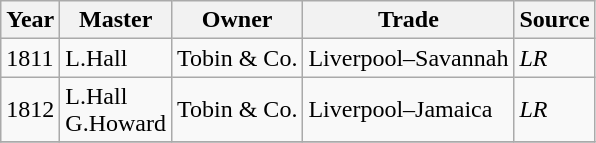<table class=" wikitable">
<tr>
<th>Year</th>
<th>Master</th>
<th>Owner</th>
<th>Trade</th>
<th>Source</th>
</tr>
<tr>
<td>1811</td>
<td>L.Hall</td>
<td>Tobin & Co.</td>
<td>Liverpool–Savannah</td>
<td><em>LR</em></td>
</tr>
<tr>
<td>1812</td>
<td>L.Hall<br>G.Howard</td>
<td>Tobin & Co.</td>
<td>Liverpool–Jamaica</td>
<td><em>LR</em></td>
</tr>
<tr>
</tr>
</table>
